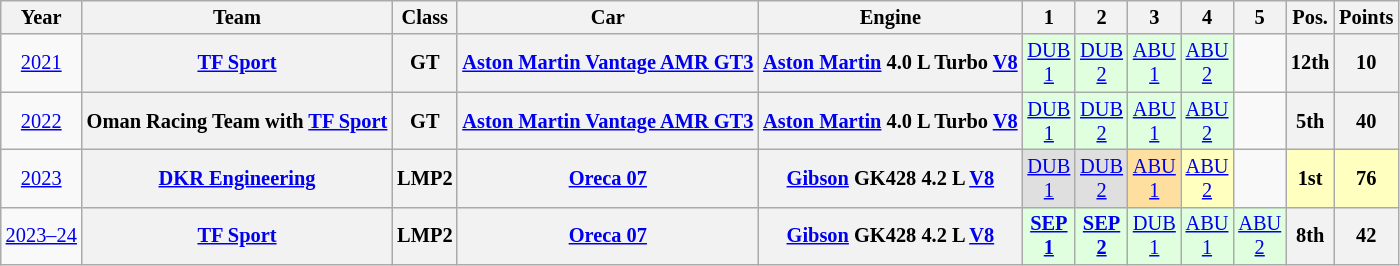<table class="wikitable" style="text-align:center; font-size:85%">
<tr>
<th>Year</th>
<th>Team</th>
<th>Class</th>
<th>Car</th>
<th>Engine</th>
<th>1</th>
<th>2</th>
<th>3</th>
<th>4</th>
<th>5</th>
<th>Pos.</th>
<th>Points</th>
</tr>
<tr>
<td><a href='#'>2021</a></td>
<th><a href='#'>TF Sport</a></th>
<th>GT</th>
<th><a href='#'>Aston Martin Vantage AMR GT3</a></th>
<th><a href='#'>Aston Martin</a> 4.0 L Turbo <a href='#'>V8</a></th>
<td style="background:#DFFFDF;"><a href='#'>DUB<br>1</a><br></td>
<td style="background:#DFFFDF;"><a href='#'>DUB<br>2</a><br></td>
<td style="background:#DFFFDF;"><a href='#'>ABU<br>1</a><br></td>
<td style="background:#DFFFDF;"><a href='#'>ABU<br>2</a><br></td>
<td></td>
<th>12th</th>
<th>10</th>
</tr>
<tr>
<td><a href='#'>2022</a></td>
<th>Oman Racing Team with <a href='#'>TF Sport</a></th>
<th>GT</th>
<th><a href='#'>Aston Martin Vantage AMR GT3</a></th>
<th><a href='#'>Aston Martin</a> 4.0 L Turbo <a href='#'>V8</a></th>
<td style="background:#DFFFDF;"><a href='#'>DUB<br>1</a><br></td>
<td style="background:#DFFFDF;"><a href='#'>DUB<br>2</a><br></td>
<td style="background:#DFFFDF;"><a href='#'>ABU<br>1</a><br></td>
<td style="background:#DFFFDF;"><a href='#'>ABU<br>2</a><br></td>
<td></td>
<th>5th</th>
<th>40</th>
</tr>
<tr>
<td><a href='#'>2023</a></td>
<th><a href='#'>DKR Engineering</a></th>
<th>LMP2</th>
<th><a href='#'>Oreca 07</a></th>
<th><a href='#'>Gibson</a> GK428 4.2 L <a href='#'>V8</a></th>
<td style="background:#DFDFDF;"><a href='#'>DUB<br>1</a><br></td>
<td style="background:#DFDFDF;"><a href='#'>DUB<br>2</a><br></td>
<td style="background:#FFDF9F;"><a href='#'>ABU<br>1</a><br></td>
<td style="background:#FFFFBF;"><a href='#'>ABU<br>2</a><br></td>
<td></td>
<th style="background:#FFFFBF;">1st</th>
<th style="background:#FFFFBF;">76</th>
</tr>
<tr>
<td><a href='#'>2023–24</a></td>
<th><a href='#'>TF Sport</a></th>
<th>LMP2</th>
<th><a href='#'>Oreca 07</a></th>
<th><a href='#'>Gibson</a> GK428 4.2 L <a href='#'>V8</a></th>
<td style="background:#DFFFDF;"><strong><a href='#'>SEP<br>1</a></strong><br></td>
<td style="background:#DFFFDF;"><strong><a href='#'>SEP<br>2</a></strong><br></td>
<td style="background:#DFFFDF;"><a href='#'>DUB<br>1</a><br></td>
<td style="background:#DFFFDF;"><a href='#'>ABU<br>1</a><br></td>
<td style="background:#DFFFDF;"><a href='#'>ABU<br>2</a><br></td>
<th>8th</th>
<th>42</th>
</tr>
</table>
